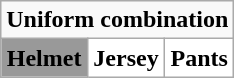<table class="wikitable" style="display: inline-table;">
<tr>
<td align="center" Colspan="3"><strong>Uniform combination</strong></td>
</tr>
<tr align="center">
<td style="background:#999999; color:black"><strong>Helmet</strong></td>
<td style="background:white; color:black"><strong>Jersey</strong></td>
<td style="background:white; color:black"><strong>Pants</strong></td>
</tr>
</table>
